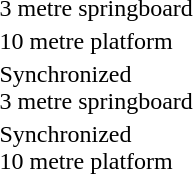<table>
<tr>
<td>3 metre springboard <br></td>
<td><strong></strong></td>
<td></td>
<td></td>
</tr>
<tr>
<td>10 metre platform <br></td>
<td><strong></strong></td>
<td></td>
<td></td>
</tr>
<tr>
<td>Synchronized<br>3 metre springboard <br></td>
<td><strong><br></strong></td>
<td><br></td>
<td><br></td>
</tr>
<tr>
<td>Synchronized<br>10 metre platform <br></td>
<td><strong><br></strong></td>
<td><br></td>
<td><br></td>
</tr>
</table>
